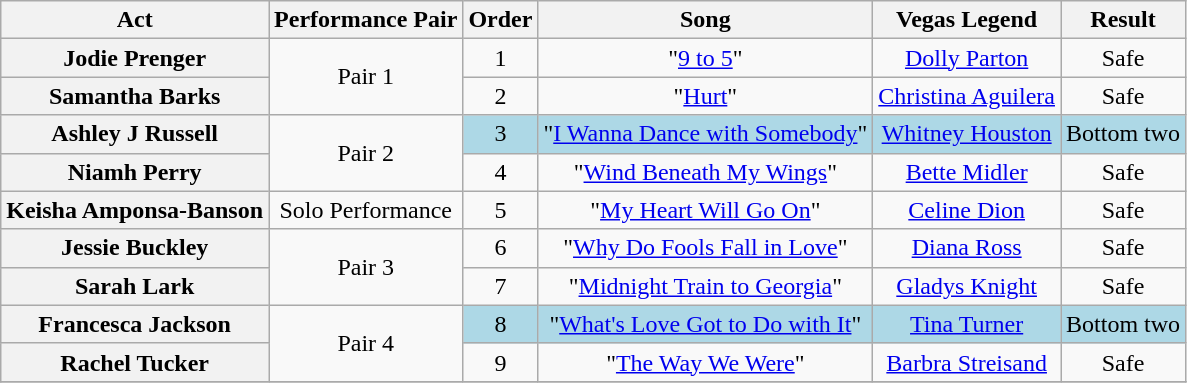<table class="wikitable plainrowheaders" style="text-align:center;">
<tr>
<th scope="col">Act</th>
<th scope="col">Performance Pair</th>
<th scope="col">Order</th>
<th scope="col">Song</th>
<th scope="col">Vegas Legend</th>
<th scope="col">Result</th>
</tr>
<tr>
<th scope="row">Jodie Prenger</th>
<td rowspan="2">Pair 1</td>
<td>1</td>
<td>"<a href='#'>9 to 5</a>"</td>
<td><a href='#'>Dolly Parton</a></td>
<td>Safe</td>
</tr>
<tr>
<th scope="row">Samantha Barks</th>
<td>2</td>
<td>"<a href='#'>Hurt</a>"</td>
<td><a href='#'>Christina Aguilera</a></td>
<td>Safe</td>
</tr>
<tr>
<th scope="row">Ashley J Russell</th>
<td rowspan="2">Pair 2</td>
<td style = "background:lightblue">3</td>
<td style = "background:lightblue">"<a href='#'>I Wanna Dance with Somebody</a>"</td>
<td style = "background:lightblue"><a href='#'>Whitney Houston</a></td>
<td style = "background:lightblue">Bottom two</td>
</tr>
<tr>
<th scope="row">Niamh Perry</th>
<td>4</td>
<td>"<a href='#'>Wind Beneath My Wings</a>"</td>
<td><a href='#'>Bette Midler</a></td>
<td>Safe</td>
</tr>
<tr>
<th scope="row">Keisha Amponsa-Banson</th>
<td rowspan="1">Solo Performance</td>
<td>5</td>
<td>"<a href='#'>My Heart Will Go On</a>"</td>
<td><a href='#'>Celine Dion</a></td>
<td>Safe</td>
</tr>
<tr>
<th scope="row">Jessie Buckley</th>
<td rowspan="2">Pair 3</td>
<td>6</td>
<td>"<a href='#'>Why Do Fools Fall in Love</a>"</td>
<td><a href='#'>Diana Ross</a></td>
<td>Safe</td>
</tr>
<tr>
<th scope="row">Sarah Lark</th>
<td>7</td>
<td>"<a href='#'>Midnight Train to Georgia</a>"</td>
<td><a href='#'>Gladys Knight</a></td>
<td>Safe</td>
</tr>
<tr>
<th scope="row">Francesca Jackson</th>
<td rowspan="2">Pair 4</td>
<td style = "background:lightblue">8</td>
<td style = "background:lightblue">"<a href='#'>What's Love Got to Do with It</a>"</td>
<td style = "background:lightblue"><a href='#'>Tina Turner</a></td>
<td style = "background:lightblue">Bottom two</td>
</tr>
<tr>
<th scope="row">Rachel Tucker</th>
<td>9</td>
<td>"<a href='#'>The Way We Were</a>"</td>
<td><a href='#'>Barbra Streisand</a></td>
<td>Safe</td>
</tr>
<tr>
</tr>
</table>
